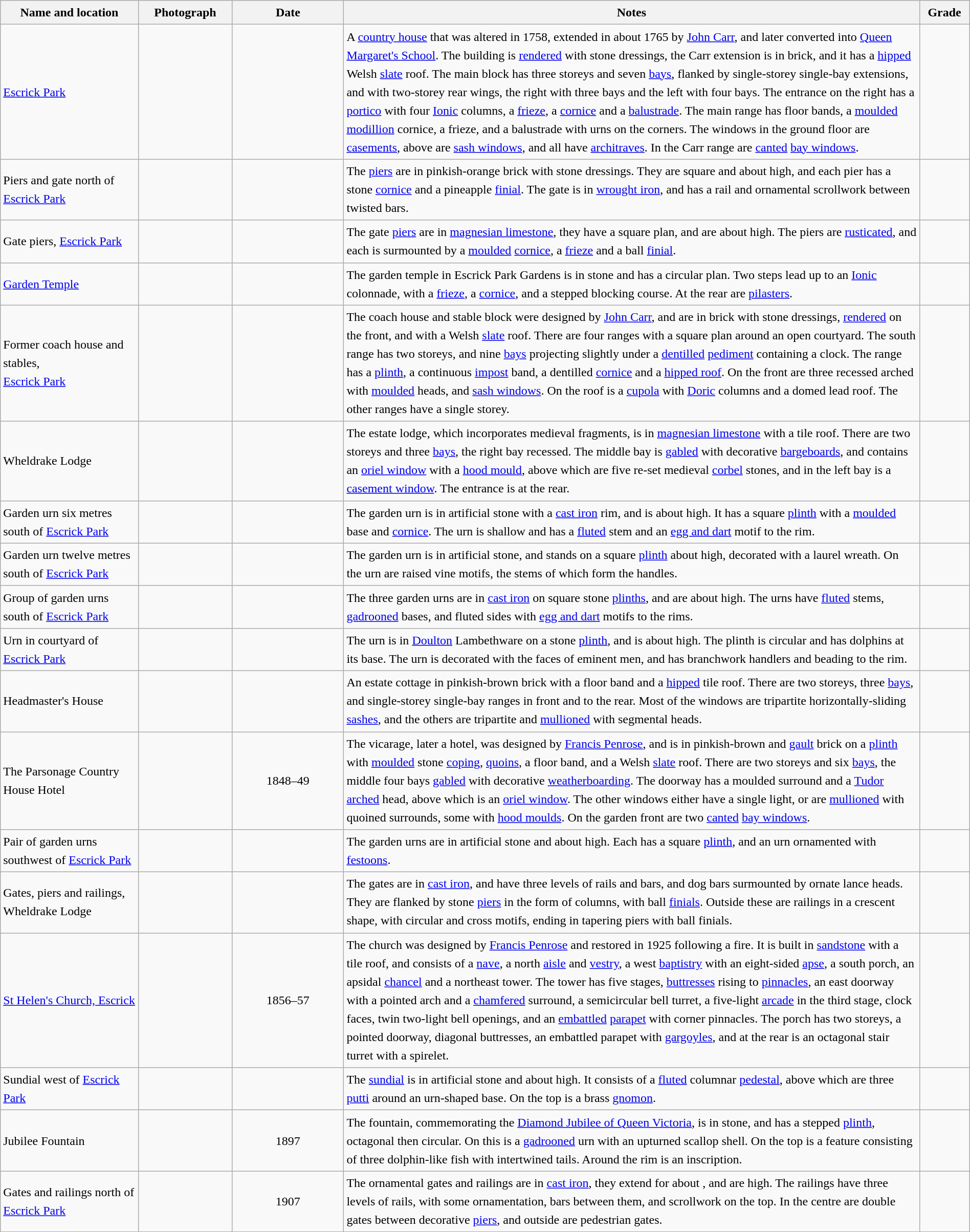<table class="wikitable sortable plainrowheaders" style="width:100%; border:0px; text-align:left; line-height:150%">
<tr>
<th scope="col"  style="width:150px">Name and location</th>
<th scope="col"  style="width:100px" class="unsortable">Photograph</th>
<th scope="col"  style="width:120px">Date</th>
<th scope="col"  style="width:650px" class="unsortable">Notes</th>
<th scope="col"  style="width:50px">Grade</th>
</tr>
<tr>
<td><a href='#'>Escrick Park</a><br><small></small></td>
<td></td>
<td align="center"></td>
<td>A <a href='#'>country house</a> that was altered in 1758, extended in about 1765 by <a href='#'>John Carr</a>, and later converted into <a href='#'>Queen Margaret's School</a>.  The building is <a href='#'>rendered</a> with stone dressings, the Carr extension is in brick, and it has a <a href='#'>hipped</a> Welsh <a href='#'>slate</a> roof.  The main block has three storeys and seven <a href='#'>bays</a>, flanked by single-storey single-bay extensions, and with two-storey rear wings, the right with three bays and the left with four bays.  The entrance on the right has a <a href='#'>portico</a> with four <a href='#'>Ionic</a> columns, a <a href='#'>frieze</a>, a <a href='#'>cornice</a> and a <a href='#'>balustrade</a>.  The main range has floor bands, a <a href='#'>moulded</a> <a href='#'>modillion</a> cornice, a frieze, and a balustrade with urns on the corners.  The windows in the ground floor are <a href='#'>casements</a>, above are <a href='#'>sash windows</a>, and all have <a href='#'>architraves</a>.  In the Carr range are <a href='#'>canted</a> <a href='#'>bay windows</a>.</td>
<td align="center" ></td>
</tr>
<tr>
<td>Piers and gate north of <a href='#'>Escrick Park</a><br><small></small></td>
<td></td>
<td align="center"></td>
<td>The <a href='#'>piers</a> are in pinkish-orange brick with stone dressings.  They are square and about  high, and each pier has a stone <a href='#'>cornice</a> and a pineapple <a href='#'>finial</a>.  The gate is in <a href='#'>wrought iron</a>, and has a rail and ornamental scrollwork between twisted bars.</td>
<td align="center" ></td>
</tr>
<tr>
<td>Gate piers, <a href='#'>Escrick Park</a><br><small></small></td>
<td></td>
<td align="center"></td>
<td>The gate <a href='#'>piers</a> are in <a href='#'>magnesian limestone</a>, they have a square plan, and are about  high. The piers are <a href='#'>rusticated</a>, and each is surmounted by a <a href='#'>moulded</a> <a href='#'>cornice</a>, a <a href='#'>frieze</a> and a ball <a href='#'>finial</a>.</td>
<td align="center" ></td>
</tr>
<tr>
<td><a href='#'>Garden Temple</a><br><small></small></td>
<td></td>
<td align="center"></td>
<td>The garden temple in Escrick Park Gardens is in stone and has a circular plan.  Two steps lead up to an <a href='#'>Ionic</a> colonnade, with a <a href='#'>frieze</a>, a <a href='#'>cornice</a>, and a stepped blocking course.  At the rear are <a href='#'>pilasters</a>.</td>
<td align="center" ></td>
</tr>
<tr>
<td>Former coach house and stables,<br><a href='#'>Escrick Park</a><br><small></small></td>
<td></td>
<td align="center"></td>
<td>The coach house and stable block were designed by <a href='#'>John Carr</a>, and are in brick with stone dressings, <a href='#'>rendered</a> on the front, and with a Welsh <a href='#'>slate</a> roof.  There are four ranges with a square plan around an open courtyard.  The south range has two storeys, and nine <a href='#'>bays</a> projecting slightly under a <a href='#'>dentilled</a> <a href='#'>pediment</a> containing a clock.  The range has a <a href='#'>plinth</a>, a continuous <a href='#'>impost</a> band, a dentilled <a href='#'>cornice</a> and a <a href='#'>hipped roof</a>.  On the front are three recessed arched with <a href='#'>moulded</a> heads, and <a href='#'>sash windows</a>.  On the roof is a <a href='#'>cupola</a> with <a href='#'>Doric</a> columns and a domed lead roof. The other ranges have a single storey.</td>
<td align="center" ></td>
</tr>
<tr>
<td>Wheldrake Lodge<br><small></small></td>
<td></td>
<td align="center"></td>
<td>The estate lodge, which incorporates medieval fragments, is in <a href='#'>magnesian limestone</a> with a tile roof.  There are two storeys and three <a href='#'>bays</a>, the right bay recessed.  The middle bay is <a href='#'>gabled</a> with decorative <a href='#'>bargeboards</a>, and contains an <a href='#'>oriel window</a> with a <a href='#'>hood mould</a>, above which are five re-set medieval <a href='#'>corbel</a> stones, and in the left bay is a <a href='#'>casement window</a>.  The entrance is at the rear.</td>
<td align="center" ></td>
</tr>
<tr>
<td>Garden urn six metres south of <a href='#'>Escrick Park</a><br><small></small></td>
<td></td>
<td align="center"></td>
<td>The garden urn is in artificial stone with a <a href='#'>cast iron</a> rim, and is about  high.  It has a square <a href='#'>plinth</a> with a <a href='#'>moulded</a> base and <a href='#'>cornice</a>.  The urn is shallow and has a <a href='#'>fluted</a> stem and an <a href='#'>egg and dart</a> motif to the rim.</td>
<td align="center" ></td>
</tr>
<tr>
<td>Garden urn twelve metres south of <a href='#'>Escrick Park</a><br><small></small></td>
<td></td>
<td align="center"></td>
<td>The garden urn is in artificial stone, and stands on a square <a href='#'>plinth</a> about  high, decorated with a laurel wreath.  On the urn are raised vine motifs, the stems of which form the handles.</td>
<td align="center" ></td>
</tr>
<tr>
<td>Group of garden urns south of <a href='#'>Escrick Park</a><br><small></small></td>
<td></td>
<td align="center"></td>
<td>The three garden urns are in <a href='#'>cast iron</a> on square stone <a href='#'>plinths</a>, and are about  high.  The urns have <a href='#'>fluted</a> stems, <a href='#'>gadrooned</a> bases, and fluted sides with <a href='#'>egg and dart</a> motifs to the rims.</td>
<td align="center" ></td>
</tr>
<tr>
<td>Urn in courtyard of <a href='#'>Escrick Park</a><br><small></small></td>
<td></td>
<td align="center"></td>
<td>The urn is in <a href='#'>Doulton</a> Lambethware on a stone <a href='#'>plinth</a>, and is about  high.  The plinth is circular and has dolphins at its base.   The urn is decorated with the faces of eminent men, and has branchwork handlers and beading to the rim.</td>
<td align="center" ></td>
</tr>
<tr>
<td>Headmaster's House<br><small></small></td>
<td></td>
<td align="center"></td>
<td>An estate cottage in pinkish-brown brick with a floor band and a <a href='#'>hipped</a> tile roof.  There are two storeys, three <a href='#'>bays</a>, and single-storey single-bay ranges in front and to the rear.  Most of the windows are tripartite horizontally-sliding <a href='#'>sashes</a>, and the others are tripartite and <a href='#'>mullioned</a> with segmental heads.</td>
<td align="center" ></td>
</tr>
<tr>
<td>The Parsonage Country House Hotel<br><small></small></td>
<td></td>
<td align="center">1848–49</td>
<td>The vicarage, later a hotel, was designed by <a href='#'>Francis Penrose</a>, and is in pinkish-brown and <a href='#'>gault</a> brick on a <a href='#'>plinth</a> with <a href='#'>moulded</a> stone <a href='#'>coping</a>, <a href='#'>quoins</a>, a floor band, and a Welsh <a href='#'>slate</a> roof.  There are two storeys and six <a href='#'>bays</a>, the middle four bays <a href='#'>gabled</a> with decorative <a href='#'>weatherboarding</a>.  The doorway has a moulded surround and a <a href='#'>Tudor arched</a> head, above which is an <a href='#'>oriel window</a>.  The other windows either have a single light, or are <a href='#'>mullioned</a> with quoined surrounds, some with <a href='#'>hood moulds</a>.  On the garden front are two <a href='#'>canted</a> <a href='#'>bay windows</a>.</td>
<td align="center" ></td>
</tr>
<tr>
<td>Pair of garden urns southwest of <a href='#'>Escrick Park</a><br><small></small></td>
<td></td>
<td align="center"></td>
<td>The garden urns are in artificial stone and about  high.  Each has a square <a href='#'>plinth</a>, and an urn ornamented with <a href='#'>festoons</a>.</td>
<td align="center" ></td>
</tr>
<tr>
<td>Gates, piers and railings,<br>Wheldrake Lodge<br><small></small></td>
<td></td>
<td align="center"></td>
<td>The gates are in <a href='#'>cast iron</a>, and have three levels of rails and bars, and dog bars surmounted by ornate lance heads.  They are flanked by stone <a href='#'>piers</a> in the form of columns, with ball <a href='#'>finials</a>.  Outside these are railings in a crescent shape, with circular and cross motifs, ending in tapering piers with ball finials.</td>
<td align="center" ></td>
</tr>
<tr>
<td><a href='#'>St Helen's Church, Escrick</a><br><small></small></td>
<td></td>
<td align="center">1856–57</td>
<td>The church was designed by <a href='#'>Francis Penrose</a> and restored in 1925 following a fire.  It is built in <a href='#'>sandstone</a> with a tile roof, and consists of a <a href='#'>nave</a>, a north <a href='#'>aisle</a> and <a href='#'>vestry</a>, a west <a href='#'>baptistry</a> with an eight-sided <a href='#'>apse</a>, a south porch, an apsidal <a href='#'>chancel</a> and a northeast tower.  The tower has five stages, <a href='#'>buttresses</a> rising to <a href='#'>pinnacles</a>, an east doorway with a pointed arch and a <a href='#'>chamfered</a> surround, a semicircular bell turret, a five-light <a href='#'>arcade</a> in the third stage, clock faces, twin two-light bell openings, and an <a href='#'>embattled</a> <a href='#'>parapet</a> with corner pinnacles.  The porch has two storeys, a pointed doorway, diagonal buttresses, an embattled parapet with <a href='#'>gargoyles</a>, and at the rear is an octagonal stair turret with a spirelet.</td>
<td align="center" ></td>
</tr>
<tr>
<td>Sundial west of <a href='#'>Escrick Park</a><br><small></small></td>
<td></td>
<td align="center"></td>
<td>The <a href='#'>sundial</a> is in artificial stone and about  high.  It consists of a <a href='#'>fluted</a> columnar <a href='#'>pedestal</a>, above which are three <a href='#'>putti</a> around an urn-shaped base.  On the top is a brass <a href='#'>gnomon</a>.</td>
<td align="center" ></td>
</tr>
<tr>
<td>Jubilee Fountain<br><small></small></td>
<td></td>
<td align="center">1897</td>
<td>The fountain, commemorating the <a href='#'>Diamond Jubilee of Queen Victoria</a>, is in stone, and has a stepped <a href='#'>plinth</a>, octagonal then circular.  On this is a <a href='#'>gadrooned</a> urn with an upturned scallop shell.  On the top is a feature consisting of three dolphin-like fish with intertwined tails.  Around the rim is an inscription.</td>
<td align="center" ></td>
</tr>
<tr>
<td>Gates and railings north of <a href='#'>Escrick Park</a><br><small></small></td>
<td></td>
<td align="center">1907</td>
<td>The ornamental gates and railings are in <a href='#'>cast iron</a>, they extend for about , and are  high.  The railings have three levels of rails, with some ornamentation, bars between them, and scrollwork on the top.  In the centre are double gates between decorative <a href='#'>piers</a>, and outside are pedestrian gates.</td>
<td align="center" ></td>
</tr>
<tr>
</tr>
</table>
